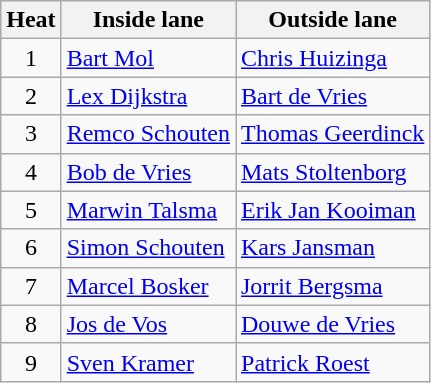<table class="wikitable">
<tr>
<th>Heat</th>
<th>Inside lane</th>
<th>Outside lane</th>
</tr>
<tr>
<td align="center">1</td>
<td><a href='#'>Bart Mol</a></td>
<td><a href='#'>Chris Huizinga</a></td>
</tr>
<tr>
<td align="center">2</td>
<td><a href='#'>Lex Dijkstra</a></td>
<td><a href='#'>Bart de Vries</a></td>
</tr>
<tr>
<td align="center">3</td>
<td><a href='#'>Remco Schouten</a></td>
<td><a href='#'>Thomas Geerdinck</a></td>
</tr>
<tr>
<td align="center">4</td>
<td><a href='#'>Bob de Vries</a></td>
<td><a href='#'>Mats Stoltenborg</a></td>
</tr>
<tr>
<td align="center">5</td>
<td><a href='#'>Marwin Talsma</a></td>
<td><a href='#'>Erik Jan Kooiman</a></td>
</tr>
<tr>
<td align="center">6</td>
<td><a href='#'>Simon Schouten</a></td>
<td><a href='#'>Kars Jansman</a></td>
</tr>
<tr>
<td align="center">7</td>
<td><a href='#'>Marcel Bosker</a></td>
<td><a href='#'>Jorrit Bergsma</a></td>
</tr>
<tr>
<td align="center">8</td>
<td><a href='#'>Jos de Vos</a></td>
<td><a href='#'>Douwe de Vries</a></td>
</tr>
<tr>
<td align="center">9</td>
<td><a href='#'>Sven Kramer</a></td>
<td><a href='#'>Patrick Roest</a></td>
</tr>
</table>
